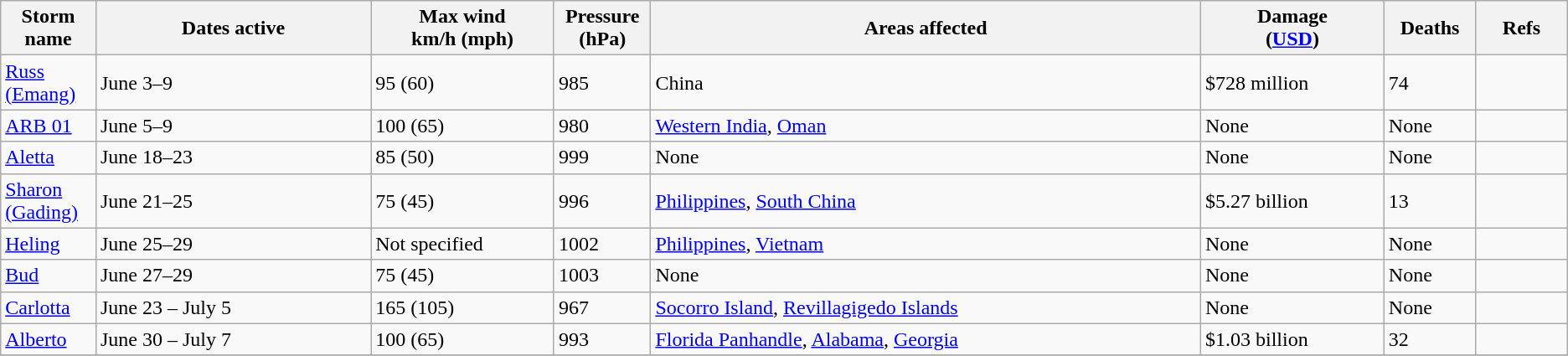<table class="wikitable sortable">
<tr>
<th width="5%">Storm name</th>
<th width="15%">Dates active</th>
<th width="10%">Max wind<br>km/h (mph)</th>
<th width="5%">Pressure<br>(hPa)</th>
<th width="30%">Areas affected</th>
<th width="10%">Damage<br>(<a href='#'>USD</a>)</th>
<th width="5%">Deaths</th>
<th width="5%">Refs</th>
</tr>
<tr>
<td><a href='#'>Russ (Emang)</a></td>
<td>June 3–9</td>
<td>95 (60)</td>
<td>985</td>
<td>China</td>
<td>$728 million</td>
<td>74</td>
<td></td>
</tr>
<tr>
<td><a href='#'>ARB 01</a></td>
<td>June 5–9</td>
<td>100 (65)</td>
<td>980</td>
<td><a href='#'>Western India</a>, <a href='#'>Oman</a></td>
<td>None</td>
<td>None</td>
<td></td>
</tr>
<tr>
<td><a href='#'>Aletta</a></td>
<td>June 18–23</td>
<td>85 (50)</td>
<td>999</td>
<td>None</td>
<td>None</td>
<td>None</td>
<td></td>
</tr>
<tr>
<td><a href='#'>Sharon (Gading)</a></td>
<td>June 21–25</td>
<td>75 (45)</td>
<td>996</td>
<td><a href='#'>Philippines</a>, <a href='#'>South China</a></td>
<td>$5.27 billion</td>
<td>13</td>
<td></td>
</tr>
<tr>
<td><a href='#'>Heling</a></td>
<td>June 25–29</td>
<td>Not specified</td>
<td>1002</td>
<td><a href='#'>Philippines</a>, <a href='#'>Vietnam</a></td>
<td>None</td>
<td>None</td>
<td></td>
</tr>
<tr>
<td><a href='#'>Bud</a></td>
<td>June 27–29</td>
<td>75 (45)</td>
<td>1003</td>
<td>None</td>
<td>None</td>
<td>None</td>
<td></td>
</tr>
<tr>
<td><a href='#'>Carlotta</a></td>
<td>June 23 – July 5</td>
<td>165 (105)</td>
<td>967</td>
<td><a href='#'>Socorro Island</a>, <a href='#'>Revillagigedo Islands</a></td>
<td>None</td>
<td>None</td>
<td></td>
</tr>
<tr>
<td><a href='#'>Alberto</a></td>
<td>June 30 – July 7</td>
<td>100 (65)</td>
<td>993</td>
<td><a href='#'>Florida Panhandle</a>, <a href='#'>Alabama</a>, <a href='#'>Georgia</a></td>
<td>$1.03 billion</td>
<td>32</td>
<td></td>
</tr>
<tr>
</tr>
</table>
